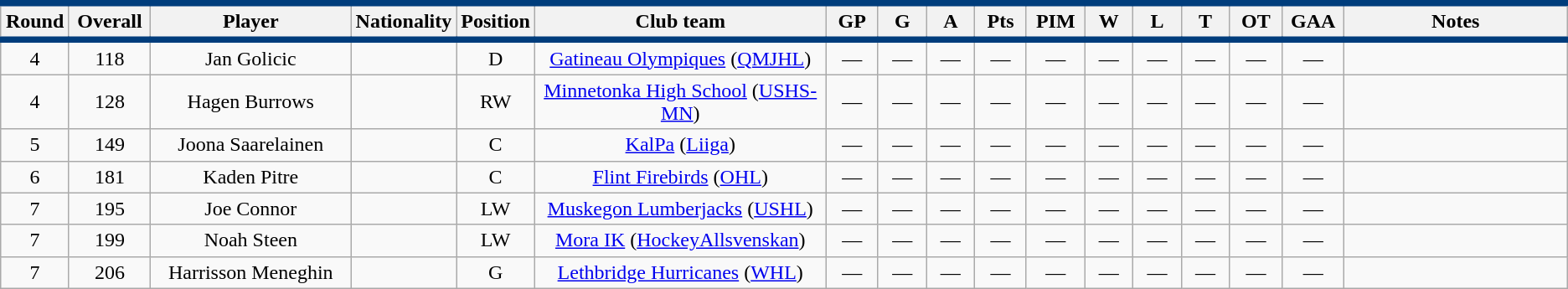<table class="wikitable sortable" style="text-align:center">
<tr style= "background:#FFFFFF; border-top:#003D7C 5px solid; border-bottom:#003D7C 5px solid;">
<th style="width:3em">Round</th>
<th style="width:4em">Overall</th>
<th style="width:15em">Player</th>
<th style="width:3em">Nationality</th>
<th style="width:3em">Position</th>
<th style="width:20em">Club team</th>
<th style="width:3em">GP</th>
<th style="width:3em">G</th>
<th style="width:3em">A</th>
<th style="width:3em">Pts</th>
<th style="width:3em">PIM</th>
<th style="width:3em">W</th>
<th style="width:3em">L</th>
<th style="width:3em">T</th>
<th style="width:3em">OT</th>
<th style="width:3em">GAA</th>
<th style="width:20em">Notes</th>
</tr>
<tr>
<td>4</td>
<td>118</td>
<td>Jan Golicic</td>
<td></td>
<td>D</td>
<td><a href='#'>Gatineau Olympiques</a> (<a href='#'>QMJHL</a>)</td>
<td>—</td>
<td>—</td>
<td>—</td>
<td>—</td>
<td>—</td>
<td>—</td>
<td>—</td>
<td>—</td>
<td>—</td>
<td>—</td>
<td></td>
</tr>
<tr>
<td>4</td>
<td>128</td>
<td>Hagen Burrows</td>
<td></td>
<td>RW</td>
<td><a href='#'>Minnetonka High School</a> (<a href='#'>USHS-MN</a>)</td>
<td>—</td>
<td>—</td>
<td>—</td>
<td>—</td>
<td>—</td>
<td>—</td>
<td>—</td>
<td>—</td>
<td>—</td>
<td>—</td>
<td></td>
</tr>
<tr>
<td>5</td>
<td>149</td>
<td>Joona Saarelainen</td>
<td></td>
<td>C</td>
<td><a href='#'>KalPa</a> (<a href='#'>Liiga</a>)</td>
<td>—</td>
<td>—</td>
<td>—</td>
<td>—</td>
<td>—</td>
<td>—</td>
<td>—</td>
<td>—</td>
<td>—</td>
<td>—</td>
<td></td>
</tr>
<tr>
<td>6</td>
<td>181</td>
<td>Kaden Pitre</td>
<td></td>
<td>C</td>
<td><a href='#'>Flint Firebirds</a> (<a href='#'>OHL</a>)</td>
<td>—</td>
<td>—</td>
<td>—</td>
<td>—</td>
<td>—</td>
<td>—</td>
<td>—</td>
<td>—</td>
<td>—</td>
<td>—</td>
<td></td>
</tr>
<tr>
<td>7</td>
<td>195</td>
<td>Joe Connor</td>
<td></td>
<td>LW</td>
<td><a href='#'>Muskegon Lumberjacks</a> (<a href='#'>USHL</a>)</td>
<td>—</td>
<td>—</td>
<td>—</td>
<td>—</td>
<td>—</td>
<td>—</td>
<td>—</td>
<td>—</td>
<td>—</td>
<td>—</td>
<td></td>
</tr>
<tr>
<td>7</td>
<td>199</td>
<td>Noah Steen</td>
<td></td>
<td>LW</td>
<td><a href='#'>Mora IK</a> (<a href='#'>HockeyAllsvenskan</a>)</td>
<td>—</td>
<td>—</td>
<td>—</td>
<td>—</td>
<td>—</td>
<td>—</td>
<td>—</td>
<td>—</td>
<td>—</td>
<td>—</td>
<td></td>
</tr>
<tr>
<td>7</td>
<td>206</td>
<td>Harrisson Meneghin</td>
<td></td>
<td>G</td>
<td><a href='#'>Lethbridge Hurricanes</a> (<a href='#'>WHL</a>)</td>
<td>—</td>
<td>—</td>
<td>—</td>
<td>—</td>
<td>—</td>
<td>—</td>
<td>—</td>
<td>—</td>
<td>—</td>
<td>—</td>
<td></td>
</tr>
</table>
